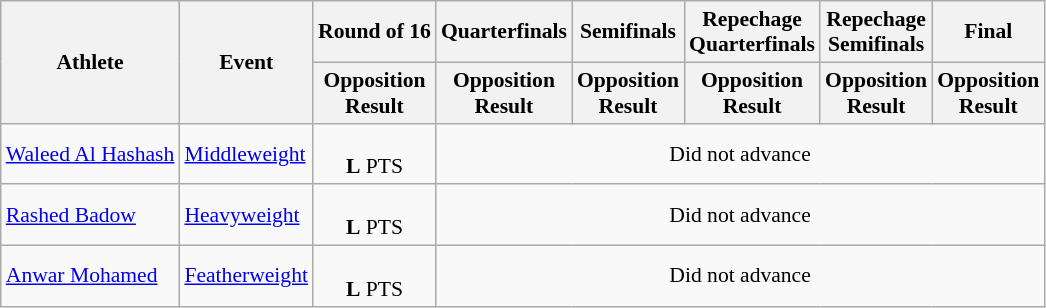<table class="wikitable" style="font-size:90%">
<tr>
<th rowspan="2">Athlete</th>
<th rowspan="2">Event</th>
<th>Round of 16</th>
<th>Quarterfinals</th>
<th>Semifinals</th>
<th>Repechage <br> Quarterfinals</th>
<th>Repechage <br> Semifinals</th>
<th>Final</th>
</tr>
<tr>
<th>Opposition<br>Result</th>
<th>Opposition<br>Result</th>
<th>Opposition<br>Result</th>
<th>Opposition<br>Result</th>
<th>Opposition<br>Result</th>
<th>Opposition<br>Result</th>
</tr>
<tr>
<td><a href='#'>Waleed Al Hashash</a></td>
<td><a href='#'>Middleweight</a></td>
<td align=center> <br> <strong>L</strong> PTS</td>
<td align=center colspan="8">Did not advance</td>
</tr>
<tr>
<td><a href='#'>Rashed Badow</a></td>
<td><a href='#'>Heavyweight</a></td>
<td align=center> <br> <strong>L</strong> PTS</td>
<td align=center colspan="8">Did not advance</td>
</tr>
<tr>
<td><a href='#'>Anwar Mohamed</a></td>
<td><a href='#'>Featherweight</a></td>
<td align=center> <br> <strong>L</strong> PTS</td>
<td align=center colspan="8">Did not advance</td>
</tr>
</table>
